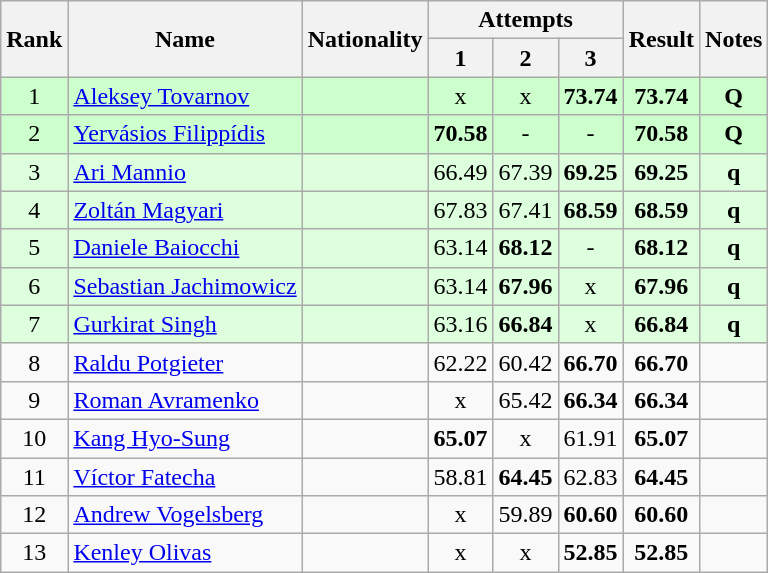<table class="wikitable sortable" style="text-align:center">
<tr>
<th rowspan=2>Rank</th>
<th rowspan=2>Name</th>
<th rowspan=2>Nationality</th>
<th colspan=3>Attempts</th>
<th rowspan=2>Result</th>
<th rowspan=2>Notes</th>
</tr>
<tr>
<th>1</th>
<th>2</th>
<th>3</th>
</tr>
<tr bgcolor=ccffcc>
<td>1</td>
<td align=left><a href='#'>Aleksey Tovarnov</a></td>
<td align=left></td>
<td>x</td>
<td>x</td>
<td><strong>73.74</strong></td>
<td><strong>73.74</strong></td>
<td><strong>Q</strong></td>
</tr>
<tr bgcolor=ccffcc>
<td>2</td>
<td align=left><a href='#'>Yervásios Filippídis</a></td>
<td align=left></td>
<td><strong>70.58</strong></td>
<td>-</td>
<td>-</td>
<td><strong>70.58</strong></td>
<td><strong>Q</strong></td>
</tr>
<tr bgcolor=ddffdd>
<td>3</td>
<td align=left><a href='#'>Ari Mannio</a></td>
<td align=left></td>
<td>66.49</td>
<td>67.39</td>
<td><strong>69.25</strong></td>
<td><strong>69.25</strong></td>
<td><strong>q</strong></td>
</tr>
<tr bgcolor=ddffdd>
<td>4</td>
<td align=left><a href='#'>Zoltán Magyari</a></td>
<td align=left></td>
<td>67.83</td>
<td>67.41</td>
<td><strong>68.59</strong></td>
<td><strong>68.59</strong></td>
<td><strong>q</strong></td>
</tr>
<tr bgcolor=ddffdd>
<td>5</td>
<td align=left><a href='#'>Daniele Baiocchi</a></td>
<td align=left></td>
<td>63.14</td>
<td><strong>68.12</strong></td>
<td>-</td>
<td><strong>68.12</strong></td>
<td><strong>q</strong></td>
</tr>
<tr bgcolor=ddffdd>
<td>6</td>
<td align=left><a href='#'>Sebastian Jachimowicz</a></td>
<td align=left></td>
<td>63.14</td>
<td><strong>67.96</strong></td>
<td>x</td>
<td><strong>67.96</strong></td>
<td><strong>q</strong></td>
</tr>
<tr bgcolor=ddffdd>
<td>7</td>
<td align=left><a href='#'>Gurkirat Singh</a></td>
<td align=left></td>
<td>63.16</td>
<td><strong>66.84</strong></td>
<td>x</td>
<td><strong>66.84</strong></td>
<td><strong>q</strong></td>
</tr>
<tr>
<td>8</td>
<td align=left><a href='#'>Raldu Potgieter</a></td>
<td align=left></td>
<td>62.22</td>
<td>60.42</td>
<td><strong>66.70</strong></td>
<td><strong>66.70</strong></td>
<td></td>
</tr>
<tr>
<td>9</td>
<td align=left><a href='#'>Roman Avramenko</a></td>
<td align=left></td>
<td>x</td>
<td>65.42</td>
<td><strong>66.34</strong></td>
<td><strong>66.34</strong></td>
<td></td>
</tr>
<tr>
<td>10</td>
<td align=left><a href='#'>Kang Hyo-Sung</a></td>
<td align=left></td>
<td><strong>65.07</strong></td>
<td>x</td>
<td>61.91</td>
<td><strong>65.07</strong></td>
<td></td>
</tr>
<tr>
<td>11</td>
<td align=left><a href='#'>Víctor Fatecha</a></td>
<td align=left></td>
<td>58.81</td>
<td><strong>64.45</strong></td>
<td>62.83</td>
<td><strong>64.45</strong></td>
<td></td>
</tr>
<tr>
<td>12</td>
<td align=left><a href='#'>Andrew Vogelsberg</a></td>
<td align=left></td>
<td>x</td>
<td>59.89</td>
<td><strong>60.60</strong></td>
<td><strong>60.60</strong></td>
<td></td>
</tr>
<tr>
<td>13</td>
<td align=left><a href='#'>Kenley Olivas</a></td>
<td align=left></td>
<td>x</td>
<td>x</td>
<td><strong>52.85</strong></td>
<td><strong>52.85</strong></td>
<td></td>
</tr>
</table>
